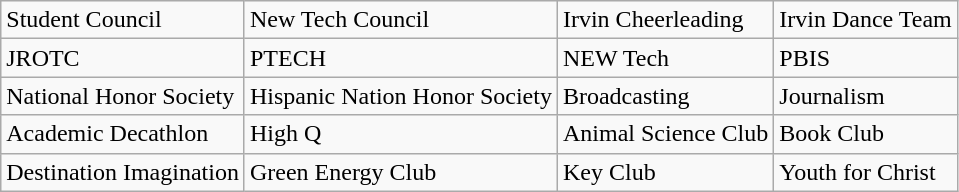<table class="wikitable">
<tr>
<td>Student Council</td>
<td>New Tech Council</td>
<td>Irvin Cheerleading</td>
<td>Irvin Dance Team</td>
</tr>
<tr>
<td>JROTC</td>
<td>PTECH</td>
<td>NEW Tech</td>
<td>PBIS</td>
</tr>
<tr>
<td>National Honor Society</td>
<td>Hispanic Nation Honor Society</td>
<td>Broadcasting</td>
<td>Journalism</td>
</tr>
<tr>
<td>Academic Decathlon</td>
<td>High Q</td>
<td>Animal Science Club</td>
<td>Book Club</td>
</tr>
<tr>
<td>Destination Imagination</td>
<td>Green Energy Club</td>
<td>Key Club</td>
<td>Youth for Christ</td>
</tr>
</table>
